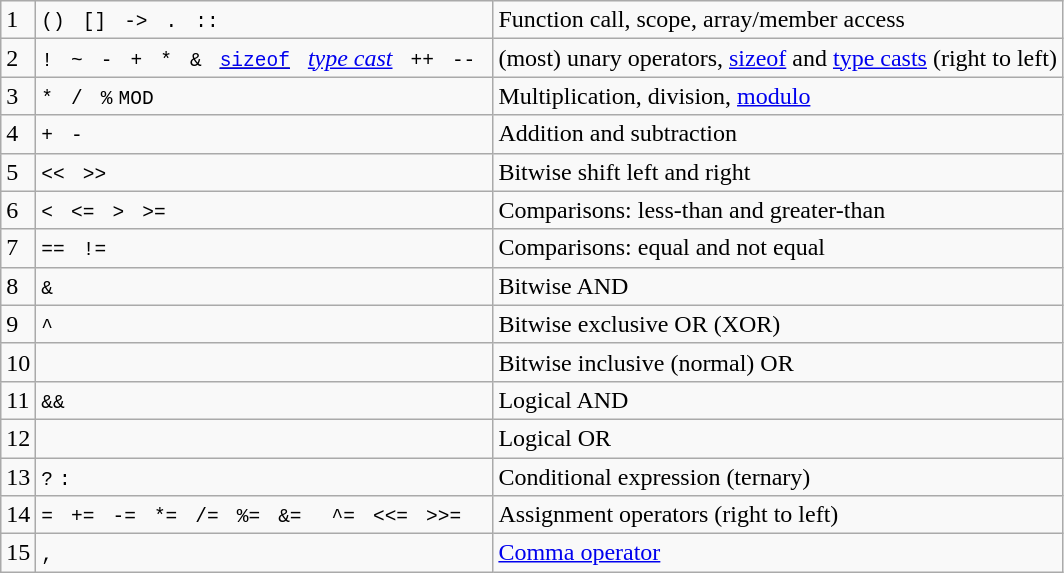<table class="wikitable">
<tr>
<td>1</td>
<td><code>()</code>   <code>[]</code>   <code>-></code>   <code>.</code>   <code>::</code></td>
<td>Function call, scope, array/member access</td>
</tr>
<tr>
<td>2</td>
<td><code>!</code>   <code>~</code>   <code>-</code>   <code>+</code>   <code>*</code>   <code>&</code>   <u><a href='#'><code>sizeof</code></a></u>   <em><a href='#'>type cast</a></em>   <code>++</code>   <code>--</code>  </td>
<td>(most) unary operators, <a href='#'>sizeof</a> and <a href='#'>type casts</a> (right to left)</td>
</tr>
<tr>
<td>3</td>
<td><code>*</code>   <code>/</code>   <code>%</code> <code>MOD</code></td>
<td>Multiplication, division, <a href='#'>modulo</a></td>
</tr>
<tr>
<td>4</td>
<td><code>+</code>   <code>-</code></td>
<td>Addition and subtraction</td>
</tr>
<tr>
<td>5</td>
<td><code><<</code>   <code>>></code></td>
<td>Bitwise shift left and right</td>
</tr>
<tr>
<td>6</td>
<td><code><</code>   <code><=</code>   <code>></code>   <code>>=</code></td>
<td>Comparisons: less-than and greater-than</td>
</tr>
<tr>
<td>7</td>
<td><code>==</code>   <code>!=</code></td>
<td>Comparisons: equal and not equal</td>
</tr>
<tr>
<td>8</td>
<td><code>&</code></td>
<td>Bitwise AND</td>
</tr>
<tr>
<td>9</td>
<td><code>^</code></td>
<td>Bitwise exclusive OR (XOR)</td>
</tr>
<tr>
<td>10</td>
<td><code></code></td>
<td>Bitwise inclusive (normal) OR</td>
</tr>
<tr>
<td>11</td>
<td><code>&&</code></td>
<td>Logical AND</td>
</tr>
<tr>
<td>12</td>
<td><code></code></td>
<td>Logical OR</td>
</tr>
<tr>
<td>13</td>
<td><code>?</code> <code>:</code></td>
<td>Conditional expression (ternary)</td>
</tr>
<tr>
<td>14</td>
<td><code>=</code>   <code>+=</code>   <code>-=</code>   <code>*=</code>   <code>/=</code>   <code>%=</code>   <code>&=</code>   <code></code>   <code>^=</code>   <code><<=</code>   <code>>>=</code></td>
<td>Assignment operators (right to left)</td>
</tr>
<tr>
<td>15</td>
<td><code>,</code></td>
<td><a href='#'>Comma operator</a></td>
</tr>
</table>
